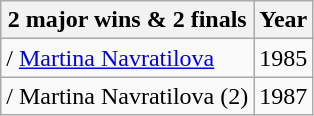<table class="wikitable">
<tr>
<th>2 major wins & 2 finals</th>
<th>Year</th>
</tr>
<tr>
<td>/ <a href='#'>Martina Navratilova</a></td>
<td>1985</td>
</tr>
<tr>
<td>/ Martina Navratilova (2)</td>
<td>1987</td>
</tr>
</table>
